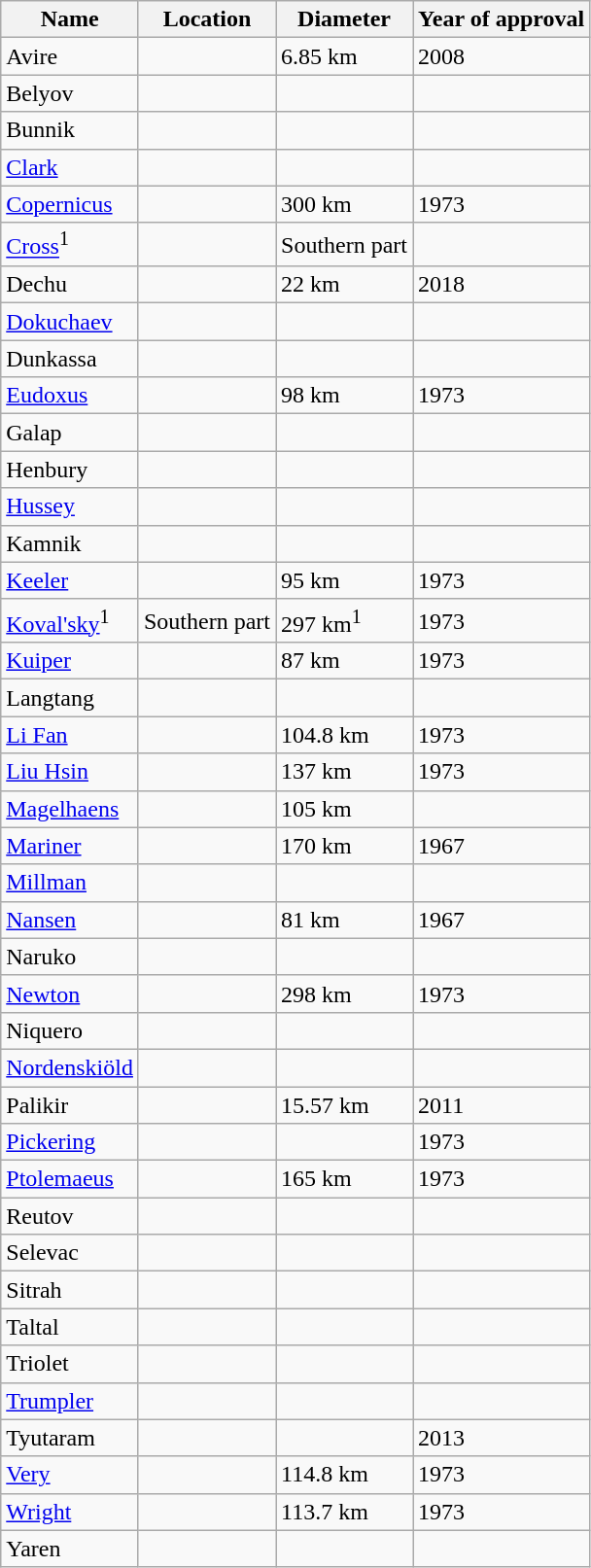<table class="wikitable">
<tr>
<th>Name</th>
<th>Location</th>
<th>Diameter</th>
<th>Year of approval</th>
</tr>
<tr>
<td>Avire</td>
<td></td>
<td>6.85 km</td>
<td>2008</td>
</tr>
<tr>
<td>Belyov</td>
<td></td>
<td></td>
<td></td>
</tr>
<tr>
<td>Bunnik</td>
<td></td>
<td></td>
<td></td>
</tr>
<tr>
<td><a href='#'>Clark</a></td>
<td></td>
<td></td>
<td></td>
</tr>
<tr>
<td><a href='#'>Copernicus</a></td>
<td></td>
<td>300 km</td>
<td>1973</td>
</tr>
<tr>
<td><a href='#'>Cross</a><sup>1</sup></td>
<td></td>
<td>Southern part</td>
<td></td>
</tr>
<tr>
<td>Dechu</td>
<td></td>
<td>22 km</td>
<td>2018</td>
</tr>
<tr>
<td><a href='#'>Dokuchaev</a></td>
<td></td>
<td></td>
<td></td>
</tr>
<tr>
<td>Dunkassa</td>
<td></td>
<td></td>
<td></td>
</tr>
<tr>
<td><a href='#'>Eudoxus</a></td>
<td></td>
<td>98 km</td>
<td>1973</td>
</tr>
<tr>
<td>Galap</td>
<td></td>
<td></td>
<td></td>
</tr>
<tr>
<td>Henbury</td>
<td></td>
<td></td>
<td></td>
</tr>
<tr>
<td><a href='#'>Hussey</a></td>
<td></td>
<td></td>
<td></td>
</tr>
<tr>
<td>Kamnik</td>
<td></td>
<td></td>
<td></td>
</tr>
<tr>
<td><a href='#'>Keeler</a></td>
<td></td>
<td>95 km</td>
<td>1973</td>
</tr>
<tr>
<td><a href='#'>Koval'sky</a><sup>1</sup></td>
<td>Southern part</td>
<td>297 km<sup>1</sup></td>
<td>1973</td>
</tr>
<tr>
<td><a href='#'>Kuiper</a></td>
<td></td>
<td>87 km</td>
<td>1973</td>
</tr>
<tr>
<td>Langtang</td>
<td></td>
<td></td>
<td></td>
</tr>
<tr>
<td><a href='#'>Li Fan</a></td>
<td></td>
<td>104.8 km</td>
<td>1973</td>
</tr>
<tr>
<td><a href='#'>Liu Hsin</a></td>
<td></td>
<td>137 km</td>
<td>1973</td>
</tr>
<tr>
<td><a href='#'>Magelhaens</a></td>
<td></td>
<td>105 km</td>
<td></td>
</tr>
<tr>
<td><a href='#'>Mariner</a></td>
<td></td>
<td>170 km</td>
<td>1967</td>
</tr>
<tr>
<td><a href='#'>Millman</a></td>
<td></td>
<td></td>
<td></td>
</tr>
<tr>
<td><a href='#'>Nansen</a></td>
<td></td>
<td>81 km</td>
<td>1967</td>
</tr>
<tr>
<td>Naruko</td>
<td></td>
<td></td>
<td></td>
</tr>
<tr>
<td><a href='#'>Newton</a></td>
<td></td>
<td>298 km</td>
<td>1973</td>
</tr>
<tr>
<td>Niquero</td>
<td></td>
<td></td>
<td></td>
</tr>
<tr>
<td><a href='#'>Nordenskiöld</a></td>
<td></td>
<td></td>
<td></td>
</tr>
<tr>
<td>Palikir</td>
<td></td>
<td>15.57 km</td>
<td>2011</td>
</tr>
<tr>
<td><a href='#'>Pickering</a></td>
<td></td>
<td></td>
<td>1973</td>
</tr>
<tr>
<td><a href='#'>Ptolemaeus</a></td>
<td></td>
<td>165 km</td>
<td>1973</td>
</tr>
<tr>
<td>Reutov</td>
<td></td>
<td></td>
<td></td>
</tr>
<tr>
<td>Selevac</td>
<td></td>
<td></td>
<td></td>
</tr>
<tr>
<td>Sitrah</td>
<td></td>
<td></td>
<td></td>
</tr>
<tr>
<td>Taltal</td>
<td></td>
<td></td>
<td></td>
</tr>
<tr>
<td>Triolet</td>
<td></td>
<td></td>
<td></td>
</tr>
<tr>
<td><a href='#'>Trumpler</a></td>
<td></td>
<td></td>
<td></td>
</tr>
<tr>
<td>Tyutaram</td>
<td></td>
<td></td>
<td>2013</td>
</tr>
<tr>
<td><a href='#'>Very</a></td>
<td></td>
<td>114.8 km</td>
<td>1973</td>
</tr>
<tr>
<td><a href='#'>Wright</a></td>
<td></td>
<td>113.7 km</td>
<td>1973</td>
</tr>
<tr>
<td>Yaren</td>
<td></td>
<td></td>
<td></td>
</tr>
</table>
